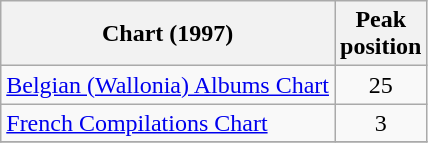<table class="wikitable">
<tr>
<th align="left">Chart (1997)</th>
<th align="center">Peak<br>position</th>
</tr>
<tr>
<td align="left"><a href='#'>Belgian (Wallonia) Albums Chart</a></td>
<td align="center">25</td>
</tr>
<tr>
<td align="left"><a href='#'>French Compilations Chart</a></td>
<td align="center">3</td>
</tr>
<tr>
</tr>
</table>
